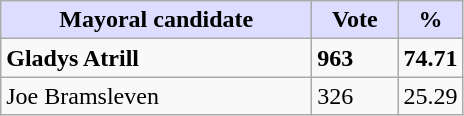<table class="wikitable">
<tr>
<th style="background:#ddf;" width="200px">Mayoral candidate</th>
<th style="background:#ddf;" width="50px">Vote</th>
<th style="background:#ddf;" width="30px">%</th>
</tr>
<tr>
<td><strong>Gladys Atrill</strong></td>
<td><strong>963</strong></td>
<td><strong>74.71</strong></td>
</tr>
<tr>
<td>Joe Bramsleven</td>
<td>326</td>
<td>25.29</td>
</tr>
</table>
